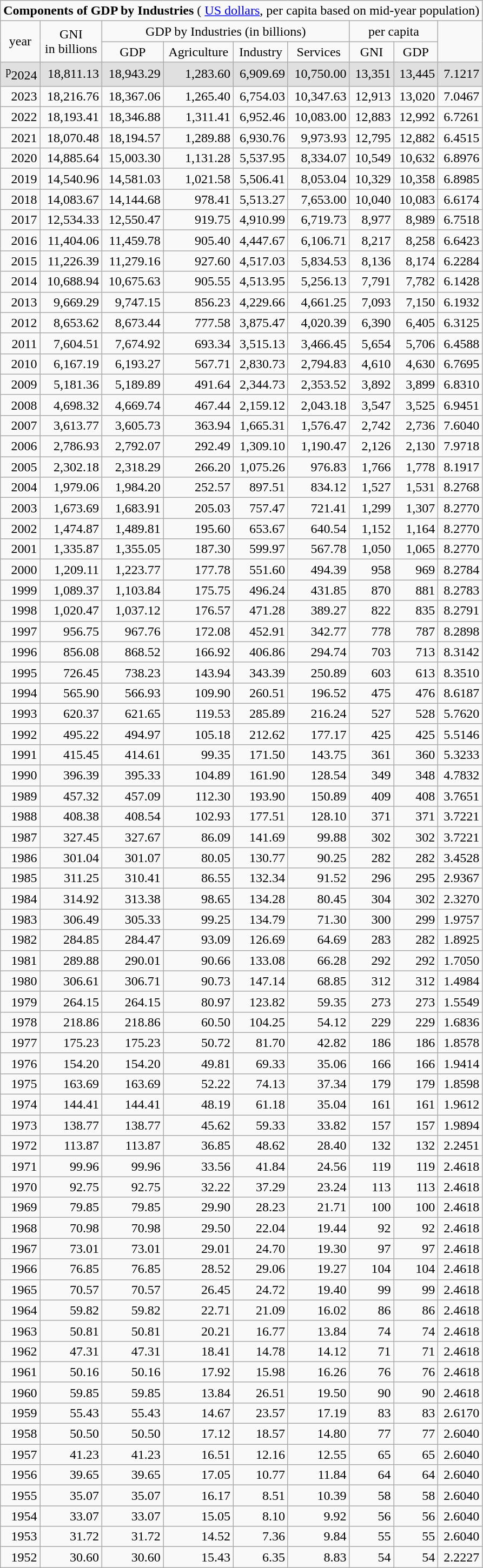<table class="wikitable sortable">
<tr>
<td style="text-align:center;" colspan="10"><strong>Components of GDP by Industries</strong> ( <a href='#'>US dollars</a>, per capita based on mid-year population)</td>
</tr>
<tr style="vertical-align:middle; text-align:center;">
<td rowspan="2">year</td>
<td rowspan="2">GNI<br>in billions</td>
<td colspan="4">GDP by Industries (in billions)</td>
<td colspan="2">per capita</td>
<td rowspan="2"></td>
</tr>
<tr style="vertical-align:middle; text-align:center;">
<td>GDP</td>
<td>Agriculture</td>
<td>Industry</td>
<td>Services</td>
<td>GNI</td>
<td>GDP</td>
</tr>
<tr style="text-align:right; background:#e0e0e0;">
<td><sup>p</sup>2024</td>
<td>18,811.13</td>
<td>18,943.29</td>
<td>1,283.60</td>
<td>6,909.69</td>
<td>10,750.00</td>
<td>13,351</td>
<td>13,445</td>
<td>7.1217</td>
</tr>
<tr align=right>
<td>2023</td>
<td>18,216.76</td>
<td>18,367.06</td>
<td>1,265.40</td>
<td>6,754.03</td>
<td>10,347.63</td>
<td>12,913</td>
<td>13,020</td>
<td>7.0467</td>
</tr>
<tr align=right>
<td>2022</td>
<td>18,193.41</td>
<td>18,346.88</td>
<td>1,311.41</td>
<td>6,952.46</td>
<td>10,083.00</td>
<td>12,883</td>
<td>12,992</td>
<td>6.7261</td>
</tr>
<tr align=right>
<td>2021</td>
<td>18,070.48</td>
<td>18,194.57</td>
<td>1,289.88</td>
<td>6,930.76</td>
<td>9,973.93</td>
<td>12,795</td>
<td>12,882</td>
<td>6.4515</td>
</tr>
<tr align=right>
<td>2020</td>
<td>14,885.64</td>
<td>15,003.30</td>
<td>1,131.28</td>
<td>5,537.95</td>
<td>8,334.07</td>
<td>10,549</td>
<td>10,632</td>
<td>6.8976</td>
</tr>
<tr align=right>
<td>2019</td>
<td>14,540.96</td>
<td>14,581.03</td>
<td>1,021.58</td>
<td>5,506.41</td>
<td>8,053.04</td>
<td>10,329</td>
<td>10,358</td>
<td>6.8985</td>
</tr>
<tr align=right>
<td>2018</td>
<td>14,083.67</td>
<td>14,144.68</td>
<td>978.41</td>
<td>5,513.27</td>
<td>7,653.00</td>
<td>10,040</td>
<td>10,083</td>
<td>6.6174</td>
</tr>
<tr align=right>
<td>2017</td>
<td>12,534.33</td>
<td>12,550.47</td>
<td>919.75</td>
<td>4,910.99</td>
<td>6,719.73</td>
<td>8,977</td>
<td>8,989</td>
<td>6.7518</td>
</tr>
<tr align=right>
<td>2016</td>
<td>11,404.06</td>
<td>11,459.78</td>
<td>905.40</td>
<td>4,447.67</td>
<td>6,106.71</td>
<td>8,217</td>
<td>8,258</td>
<td>6.6423</td>
</tr>
<tr align=right>
<td>2015</td>
<td>11,226.39</td>
<td>11,279.16</td>
<td>927.60</td>
<td>4,517.03</td>
<td>5,834.53</td>
<td>8,136</td>
<td>8,174</td>
<td>6.2284</td>
</tr>
<tr align=right>
<td>2014</td>
<td>10,688.94</td>
<td>10,675.63</td>
<td>905.55</td>
<td>4,513.95</td>
<td>5,256.13</td>
<td>7,791</td>
<td>7,782</td>
<td>6.1428</td>
</tr>
<tr align=right>
<td>2013</td>
<td>9,669.29</td>
<td>9,747.15</td>
<td>856.23</td>
<td>4,229.66</td>
<td>4,661.25</td>
<td>7,093</td>
<td>7,150</td>
<td>6.1932</td>
</tr>
<tr align=right>
<td>2012</td>
<td>8,653.62</td>
<td>8,673.44</td>
<td>777.58</td>
<td>3,875.47</td>
<td>4,020.39</td>
<td>6,390</td>
<td>6,405</td>
<td>6.3125</td>
</tr>
<tr align=right>
<td>2011</td>
<td>7,604.51</td>
<td>7,674.92</td>
<td>693.34</td>
<td>3,515.13</td>
<td>3,466.45</td>
<td>5,654</td>
<td>5,706</td>
<td>6.4588</td>
</tr>
<tr align=right>
<td>2010</td>
<td>6,167.19</td>
<td>6,193.27</td>
<td>567.71</td>
<td>2,830.73</td>
<td>2,794.83</td>
<td>4,610</td>
<td>4,630</td>
<td>6.7695</td>
</tr>
<tr align=right>
<td>2009</td>
<td>5,181.36</td>
<td>5,189.89</td>
<td>491.64</td>
<td>2,344.73</td>
<td>2,353.52</td>
<td>3,892</td>
<td>3,899</td>
<td>6.8310</td>
</tr>
<tr align=right>
<td>2008</td>
<td>4,698.32</td>
<td>4,669.74</td>
<td>467.44</td>
<td>2,159.12</td>
<td>2,043.18</td>
<td>3,547</td>
<td>3,525</td>
<td>6.9451</td>
</tr>
<tr align=right>
<td>2007</td>
<td>3,613.77</td>
<td>3,605.73</td>
<td>363.94</td>
<td>1,665.31</td>
<td>1,576.47</td>
<td>2,742</td>
<td>2,736</td>
<td>7.6040</td>
</tr>
<tr align=right>
<td>2006</td>
<td>2,786.93</td>
<td>2,792.07</td>
<td>292.49</td>
<td>1,309.10</td>
<td>1,190.47</td>
<td>2,126</td>
<td>2,130</td>
<td>7.9718</td>
</tr>
<tr align=right>
<td>2005</td>
<td>2,302.18</td>
<td>2,318.29</td>
<td>266.20</td>
<td>1,075.26</td>
<td>976.83</td>
<td>1,766</td>
<td>1,778</td>
<td>8.1917</td>
</tr>
<tr align=right>
<td>2004</td>
<td>1,979.06</td>
<td>1,984.20</td>
<td>252.57</td>
<td>897.51</td>
<td>834.12</td>
<td>1,527</td>
<td>1,531</td>
<td>8.2768</td>
</tr>
<tr align=right>
<td>2003</td>
<td>1,673.69</td>
<td>1,683.91</td>
<td>205.03</td>
<td>757.47</td>
<td>721.41</td>
<td>1,299</td>
<td>1,307</td>
<td>8.2770</td>
</tr>
<tr align=right>
<td>2002</td>
<td>1,474.87</td>
<td>1,489.81</td>
<td>195.60</td>
<td>653.67</td>
<td>640.54</td>
<td>1,152</td>
<td>1,164</td>
<td>8.2770</td>
</tr>
<tr align=right>
<td>2001</td>
<td>1,335.87</td>
<td>1,355.05</td>
<td>187.30</td>
<td>599.97</td>
<td>567.78</td>
<td>1,050</td>
<td>1,065</td>
<td>8.2770</td>
</tr>
<tr align=right>
<td>2000</td>
<td>1,209.11</td>
<td>1,223.77</td>
<td>177.78</td>
<td>551.60</td>
<td>494.39</td>
<td>958</td>
<td>969</td>
<td>8.2784</td>
</tr>
<tr align=right>
<td>1999</td>
<td>1,089.37</td>
<td>1,103.84</td>
<td>175.75</td>
<td>496.24</td>
<td>431.85</td>
<td>870</td>
<td>881</td>
<td>8.2783</td>
</tr>
<tr align=right>
<td>1998</td>
<td>1,020.47</td>
<td>1,037.12</td>
<td>176.57</td>
<td>471.28</td>
<td>389.27</td>
<td>822</td>
<td>835</td>
<td>8.2791</td>
</tr>
<tr align=right>
<td>1997</td>
<td>956.75</td>
<td>967.76</td>
<td>172.08</td>
<td>452.91</td>
<td>342.77</td>
<td>778</td>
<td>787</td>
<td>8.2898</td>
</tr>
<tr align=right>
<td>1996</td>
<td>856.08</td>
<td>868.52</td>
<td>166.92</td>
<td>406.86</td>
<td>294.74</td>
<td>703</td>
<td>713</td>
<td>8.3142</td>
</tr>
<tr align=right>
<td>1995</td>
<td>726.45</td>
<td>738.23</td>
<td>143.94</td>
<td>343.39</td>
<td>250.89</td>
<td>603</td>
<td>613</td>
<td>8.3510</td>
</tr>
<tr align=right>
<td>1994</td>
<td>565.90</td>
<td>566.93</td>
<td>109.90</td>
<td>260.51</td>
<td>196.52</td>
<td>475</td>
<td>476</td>
<td>8.6187</td>
</tr>
<tr align=right>
<td>1993</td>
<td>620.37</td>
<td>621.65</td>
<td>119.53</td>
<td>285.89</td>
<td>216.24</td>
<td>527</td>
<td>528</td>
<td>5.7620</td>
</tr>
<tr align=right>
<td>1992</td>
<td>495.22</td>
<td>494.97</td>
<td>105.18</td>
<td>212.62</td>
<td>177.17</td>
<td>425</td>
<td>425</td>
<td>5.5146</td>
</tr>
<tr align=right>
<td>1991</td>
<td>415.45</td>
<td>414.61</td>
<td>99.35</td>
<td>171.50</td>
<td>143.75</td>
<td>361</td>
<td>360</td>
<td>5.3233</td>
</tr>
<tr align=right>
<td>1990</td>
<td>396.39</td>
<td>395.33</td>
<td>104.89</td>
<td>161.90</td>
<td>128.54</td>
<td>349</td>
<td>348</td>
<td>4.7832</td>
</tr>
<tr align=right>
<td>1989</td>
<td>457.32</td>
<td>457.09</td>
<td>112.30</td>
<td>193.90</td>
<td>150.89</td>
<td>409</td>
<td>408</td>
<td>3.7651</td>
</tr>
<tr align=right>
<td>1988</td>
<td>408.38</td>
<td>408.54</td>
<td>102.93</td>
<td>177.51</td>
<td>128.10</td>
<td>371</td>
<td>371</td>
<td>3.7221</td>
</tr>
<tr align=right>
<td>1987</td>
<td>327.45</td>
<td>327.67</td>
<td>86.09</td>
<td>141.69</td>
<td>99.88</td>
<td>302</td>
<td>302</td>
<td>3.7221</td>
</tr>
<tr align=right>
<td>1986</td>
<td>301.04</td>
<td>301.07</td>
<td>80.05</td>
<td>130.77</td>
<td>90.25</td>
<td>282</td>
<td>282</td>
<td>3.4528</td>
</tr>
<tr align=right>
<td>1985</td>
<td>311.25</td>
<td>310.41</td>
<td>86.55</td>
<td>132.34</td>
<td>91.52</td>
<td>296</td>
<td>295</td>
<td>2.9367</td>
</tr>
<tr align=right>
<td>1984</td>
<td>314.92</td>
<td>313.38</td>
<td>98.65</td>
<td>134.28</td>
<td>80.45</td>
<td>304</td>
<td>302</td>
<td>2.3270</td>
</tr>
<tr align=right>
<td>1983</td>
<td>306.49</td>
<td>305.33</td>
<td>99.25</td>
<td>134.79</td>
<td>71.30</td>
<td>300</td>
<td>299</td>
<td>1.9757</td>
</tr>
<tr align=right>
<td>1982</td>
<td>284.85</td>
<td>284.47</td>
<td>93.09</td>
<td>126.69</td>
<td>64.69</td>
<td>283</td>
<td>282</td>
<td>1.8925</td>
</tr>
<tr align=right>
<td>1981</td>
<td>289.88</td>
<td>290.01</td>
<td>90.66</td>
<td>133.08</td>
<td>66.28</td>
<td>292</td>
<td>292</td>
<td>1.7050</td>
</tr>
<tr align=right>
<td>1980</td>
<td>306.61</td>
<td>306.71</td>
<td>90.73</td>
<td>147.14</td>
<td>68.85</td>
<td>312</td>
<td>312</td>
<td>1.4984</td>
</tr>
<tr align=right>
<td>1979</td>
<td>264.15</td>
<td>264.15</td>
<td>80.97</td>
<td>123.82</td>
<td>59.35</td>
<td>273</td>
<td>273</td>
<td>1.5549</td>
</tr>
<tr align=right>
<td>1978</td>
<td>218.86</td>
<td>218.86</td>
<td>60.50</td>
<td>104.25</td>
<td>54.12</td>
<td>229</td>
<td>229</td>
<td>1.6836</td>
</tr>
<tr align=right>
<td>1977</td>
<td>175.23</td>
<td>175.23</td>
<td>50.72</td>
<td>81.70</td>
<td>42.82</td>
<td>186</td>
<td>186</td>
<td>1.8578</td>
</tr>
<tr align=right>
<td>1976</td>
<td>154.20</td>
<td>154.20</td>
<td>49.81</td>
<td>69.33</td>
<td>35.06</td>
<td>166</td>
<td>166</td>
<td>1.9414</td>
</tr>
<tr align=right>
<td>1975</td>
<td>163.69</td>
<td>163.69</td>
<td>52.22</td>
<td>74.13</td>
<td>37.34</td>
<td>179</td>
<td>179</td>
<td>1.8598</td>
</tr>
<tr align=right>
<td>1974</td>
<td>144.41</td>
<td>144.41</td>
<td>48.19</td>
<td>61.18</td>
<td>35.04</td>
<td>161</td>
<td>161</td>
<td>1.9612</td>
</tr>
<tr align=right>
<td>1973</td>
<td>138.77</td>
<td>138.77</td>
<td>45.62</td>
<td>59.33</td>
<td>33.82</td>
<td>157</td>
<td>157</td>
<td>1.9894</td>
</tr>
<tr align=right>
<td>1972</td>
<td>113.87</td>
<td>113.87</td>
<td>36.85</td>
<td>48.62</td>
<td>28.40</td>
<td>132</td>
<td>132</td>
<td>2.2451</td>
</tr>
<tr align=right>
<td>1971</td>
<td>99.96</td>
<td>99.96</td>
<td>33.56</td>
<td>41.84</td>
<td>24.56</td>
<td>119</td>
<td>119</td>
<td>2.4618</td>
</tr>
<tr align=right>
<td>1970</td>
<td>92.75</td>
<td>92.75</td>
<td>32.22</td>
<td>37.29</td>
<td>23.24</td>
<td>113</td>
<td>113</td>
<td>2.4618</td>
</tr>
<tr align=right>
<td>1969</td>
<td>79.85</td>
<td>79.85</td>
<td>29.90</td>
<td>28.23</td>
<td>21.71</td>
<td>100</td>
<td>100</td>
<td>2.4618</td>
</tr>
<tr align=right>
<td>1968</td>
<td>70.98</td>
<td>70.98</td>
<td>29.50</td>
<td>22.04</td>
<td>19.44</td>
<td>92</td>
<td>92</td>
<td>2.4618</td>
</tr>
<tr align=right>
<td>1967</td>
<td>73.01</td>
<td>73.01</td>
<td>29.01</td>
<td>24.70</td>
<td>19.30</td>
<td>97</td>
<td>97</td>
<td>2.4618</td>
</tr>
<tr align=right>
<td>1966</td>
<td>76.85</td>
<td>76.85</td>
<td>28.52</td>
<td>29.06</td>
<td>19.27</td>
<td>104</td>
<td>104</td>
<td>2.4618</td>
</tr>
<tr align=right>
<td>1965</td>
<td>70.57</td>
<td>70.57</td>
<td>26.45</td>
<td>24.72</td>
<td>19.40</td>
<td>99</td>
<td>99</td>
<td>2.4618</td>
</tr>
<tr align=right>
<td>1964</td>
<td>59.82</td>
<td>59.82</td>
<td>22.71</td>
<td>21.09</td>
<td>16.02</td>
<td>86</td>
<td>86</td>
<td>2.4618</td>
</tr>
<tr align=right>
<td>1963</td>
<td>50.81</td>
<td>50.81</td>
<td>20.21</td>
<td>16.77</td>
<td>13.84</td>
<td>74</td>
<td>74</td>
<td>2.4618</td>
</tr>
<tr align=right>
<td>1962</td>
<td>47.31</td>
<td>47.31</td>
<td>18.41</td>
<td>14.78</td>
<td>14.12</td>
<td>71</td>
<td>71</td>
<td>2.4618</td>
</tr>
<tr align=right>
<td>1961</td>
<td>50.16</td>
<td>50.16</td>
<td>17.92</td>
<td>15.98</td>
<td>16.26</td>
<td>76</td>
<td>76</td>
<td>2.4618</td>
</tr>
<tr align=right>
<td>1960</td>
<td>59.85</td>
<td>59.85</td>
<td>13.84</td>
<td>26.51</td>
<td>19.50</td>
<td>90</td>
<td>90</td>
<td>2.4618</td>
</tr>
<tr align=right>
<td>1959</td>
<td>55.43</td>
<td>55.43</td>
<td>14.67</td>
<td>23.57</td>
<td>17.19</td>
<td>83</td>
<td>83</td>
<td>2.6170</td>
</tr>
<tr align=right>
<td>1958</td>
<td>50.50</td>
<td>50.50</td>
<td>17.12</td>
<td>18.57</td>
<td>14.80</td>
<td>77</td>
<td>77</td>
<td>2.6040</td>
</tr>
<tr align=right>
<td>1957</td>
<td>41.23</td>
<td>41.23</td>
<td>16.51</td>
<td>12.16</td>
<td>12.55</td>
<td>65</td>
<td>65</td>
<td>2.6040</td>
</tr>
<tr align=right>
<td>1956</td>
<td>39.65</td>
<td>39.65</td>
<td>17.05</td>
<td>10.77</td>
<td>11.84</td>
<td>64</td>
<td>64</td>
<td>2.6040</td>
</tr>
<tr align=right>
<td>1955</td>
<td>35.07</td>
<td>35.07</td>
<td>16.17</td>
<td>8.51</td>
<td>10.39</td>
<td>58</td>
<td>58</td>
<td>2.6040</td>
</tr>
<tr align=right>
<td>1954</td>
<td>33.07</td>
<td>33.07</td>
<td>15.05</td>
<td>8.10</td>
<td>9.92</td>
<td>56</td>
<td>56</td>
<td>2.6040</td>
</tr>
<tr align=right>
<td>1953</td>
<td>31.72</td>
<td>31.72</td>
<td>14.52</td>
<td>7.36</td>
<td>9.84</td>
<td>55</td>
<td>55</td>
<td>2.6040</td>
</tr>
<tr align=right>
<td>1952</td>
<td>30.60</td>
<td>30.60</td>
<td>15.43</td>
<td>6.35</td>
<td>8.83</td>
<td>54</td>
<td>54</td>
<td>2.2227</td>
</tr>
</table>
